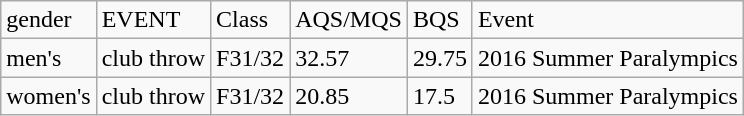<table class="wikitable sortable">
<tr>
<td>gender</td>
<td>EVENT</td>
<td>Class</td>
<td>AQS/MQS</td>
<td>BQS</td>
<td>Event</td>
</tr>
<tr>
<td>men's</td>
<td>club throw</td>
<td>F31/32</td>
<td>32.57</td>
<td>29.75</td>
<td>2016 Summer Paralympics</td>
</tr>
<tr>
<td>women's</td>
<td>club throw</td>
<td>F31/32</td>
<td>20.85</td>
<td>17.5</td>
<td>2016 Summer Paralympics</td>
</tr>
</table>
